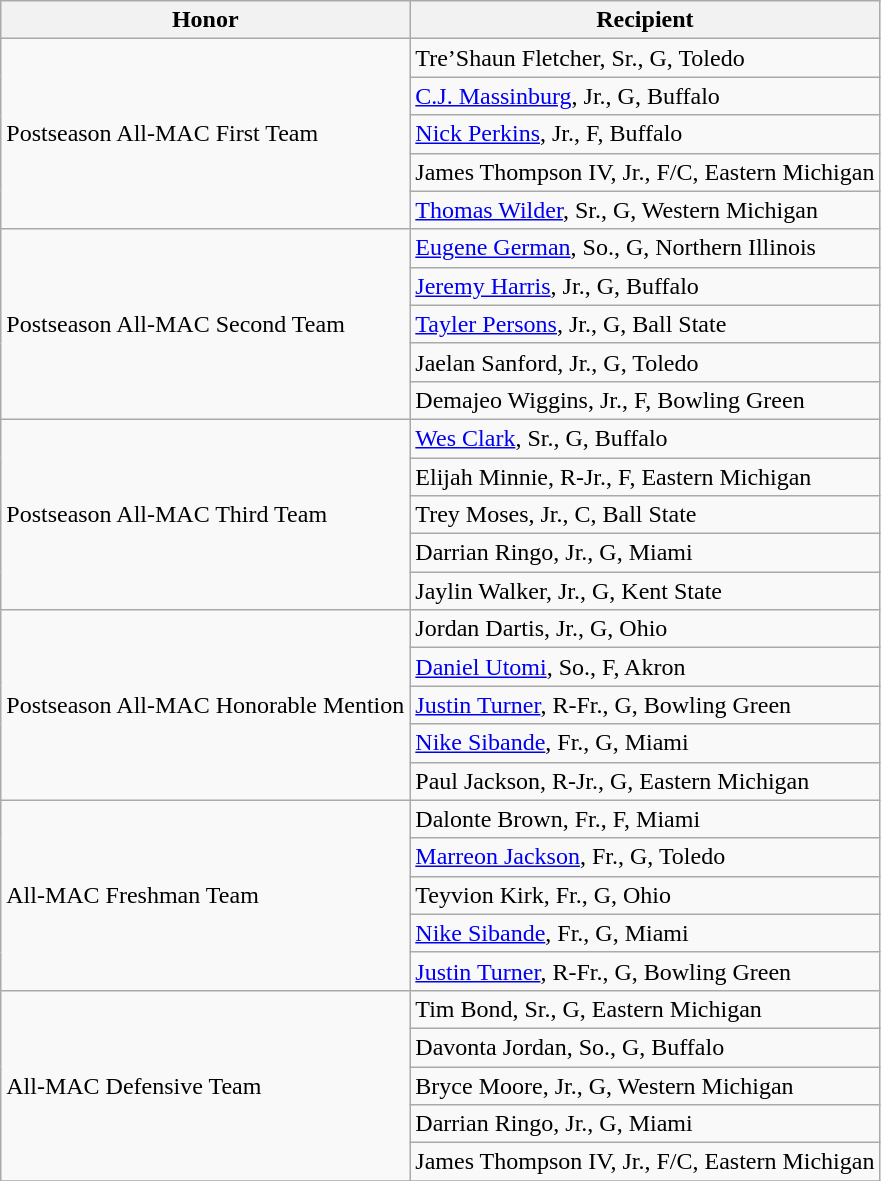<table class="wikitable" border="1">
<tr>
<th>Honor</th>
<th>Recipient</th>
</tr>
<tr>
<td rowspan=5 valign=middle>Postseason All-MAC First Team</td>
<td>Tre’Shaun Fletcher, Sr., G, Toledo</td>
</tr>
<tr>
<td><a href='#'>C.J. Massinburg</a>, Jr., G, Buffalo</td>
</tr>
<tr>
<td><a href='#'>Nick Perkins</a>, Jr., F, Buffalo</td>
</tr>
<tr>
<td>James Thompson IV, Jr., F/C, Eastern Michigan</td>
</tr>
<tr>
<td><a href='#'>Thomas Wilder</a>, Sr., G, Western Michigan</td>
</tr>
<tr>
<td rowspan=5 valign=middle>Postseason All-MAC Second Team</td>
<td><a href='#'>Eugene German</a>, So., G, Northern Illinois</td>
</tr>
<tr>
<td><a href='#'>Jeremy Harris</a>, Jr., G, Buffalo</td>
</tr>
<tr>
<td><a href='#'>Tayler Persons</a>, Jr., G, Ball State</td>
</tr>
<tr>
<td>Jaelan Sanford, Jr., G, Toledo</td>
</tr>
<tr>
<td>Demajeo Wiggins, Jr., F, Bowling Green</td>
</tr>
<tr>
<td rowspan=5 valign=middle>Postseason All-MAC Third Team</td>
<td><a href='#'>Wes Clark</a>, Sr., G, Buffalo</td>
</tr>
<tr>
<td>Elijah Minnie, R-Jr., F, Eastern Michigan</td>
</tr>
<tr>
<td>Trey Moses, Jr., C, Ball State</td>
</tr>
<tr>
<td>Darrian Ringo, Jr., G, Miami</td>
</tr>
<tr>
<td>Jaylin Walker, Jr., G, Kent State</td>
</tr>
<tr>
<td rowspan=5 valign=middle>Postseason All-MAC Honorable Mention</td>
<td>Jordan Dartis, Jr., G, Ohio</td>
</tr>
<tr>
<td><a href='#'>Daniel Utomi</a>, So., F, Akron</td>
</tr>
<tr>
<td><a href='#'>Justin Turner</a>, R-Fr., G, Bowling Green</td>
</tr>
<tr>
<td><a href='#'>Nike Sibande</a>, Fr., G, Miami</td>
</tr>
<tr>
<td>Paul Jackson, R-Jr., G, Eastern Michigan</td>
</tr>
<tr>
<td rowspan=5 valign=middle>All-MAC Freshman Team</td>
<td>Dalonte Brown, Fr., F, Miami</td>
</tr>
<tr>
<td><a href='#'>Marreon Jackson</a>, Fr., G, Toledo</td>
</tr>
<tr>
<td>Teyvion Kirk, Fr., G, Ohio</td>
</tr>
<tr>
<td><a href='#'>Nike Sibande</a>, Fr., G, Miami</td>
</tr>
<tr>
<td><a href='#'>Justin Turner</a>, R-Fr., G, Bowling Green</td>
</tr>
<tr>
<td rowspan=5 valign=middle>All-MAC Defensive Team</td>
<td>Tim Bond, Sr., G, Eastern Michigan</td>
</tr>
<tr>
<td>Davonta Jordan, So., G, Buffalo</td>
</tr>
<tr>
<td>Bryce Moore, Jr., G, Western Michigan</td>
</tr>
<tr>
<td>Darrian Ringo, Jr., G, Miami</td>
</tr>
<tr>
<td>James Thompson IV, Jr., F/C, Eastern Michigan</td>
</tr>
<tr>
</tr>
</table>
